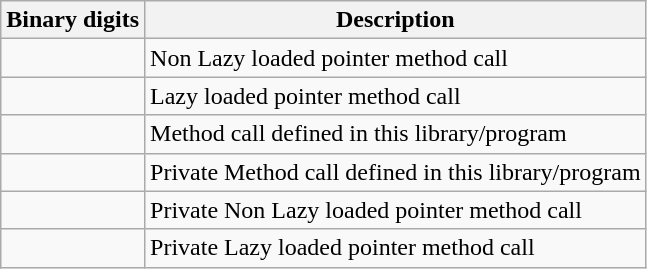<table class="wikitable">
<tr>
<th>Binary digits</th>
<th>Description</th>
</tr>
<tr>
<td></td>
<td>Non Lazy loaded pointer method call</td>
</tr>
<tr>
<td></td>
<td>Lazy loaded pointer method call</td>
</tr>
<tr>
<td></td>
<td>Method call defined in this library/program</td>
</tr>
<tr>
<td></td>
<td>Private Method call defined in this library/program</td>
</tr>
<tr>
<td></td>
<td>Private Non Lazy loaded pointer method call</td>
</tr>
<tr>
<td></td>
<td>Private Lazy loaded pointer method call</td>
</tr>
</table>
